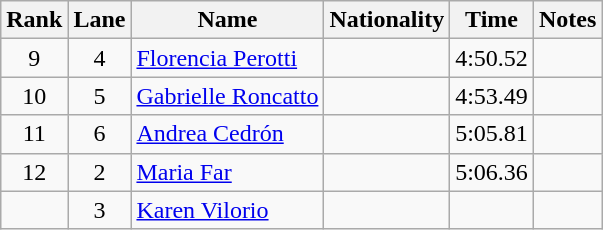<table class="wikitable sortable" style="text-align:center">
<tr>
<th>Rank</th>
<th>Lane</th>
<th>Name</th>
<th>Nationality</th>
<th>Time</th>
<th>Notes</th>
</tr>
<tr>
<td>9</td>
<td>4</td>
<td align=left><a href='#'>Florencia Perotti</a></td>
<td align=left></td>
<td>4:50.52</td>
<td></td>
</tr>
<tr>
<td>10</td>
<td>5</td>
<td align=left><a href='#'>Gabrielle Roncatto</a></td>
<td align=left></td>
<td>4:53.49</td>
<td></td>
</tr>
<tr>
<td>11</td>
<td>6</td>
<td align=left><a href='#'>Andrea Cedrón</a></td>
<td align=left></td>
<td>5:05.81</td>
<td></td>
</tr>
<tr>
<td>12</td>
<td>2</td>
<td align=left><a href='#'>Maria Far</a></td>
<td align=left></td>
<td>5:06.36</td>
<td></td>
</tr>
<tr>
<td></td>
<td>3</td>
<td align=left><a href='#'>Karen Vilorio</a></td>
<td align=left></td>
<td></td>
<td></td>
</tr>
</table>
